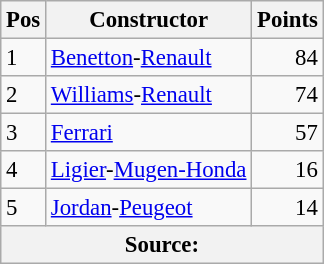<table class="wikitable" style="font-size: 95%;">
<tr>
<th>Pos</th>
<th>Constructor</th>
<th>Points</th>
</tr>
<tr>
<td>1</td>
<td> <a href='#'>Benetton</a>-<a href='#'>Renault</a></td>
<td align="right">84</td>
</tr>
<tr>
<td>2</td>
<td> <a href='#'>Williams</a>-<a href='#'>Renault</a></td>
<td align="right">74</td>
</tr>
<tr>
<td>3</td>
<td> <a href='#'>Ferrari</a></td>
<td align="right">57</td>
</tr>
<tr>
<td>4</td>
<td> <a href='#'>Ligier</a>-<a href='#'>Mugen-Honda</a></td>
<td align="right">16</td>
</tr>
<tr>
<td>5</td>
<td> <a href='#'>Jordan</a>-<a href='#'>Peugeot</a></td>
<td align="right">14</td>
</tr>
<tr>
<th colspan=4>Source: </th>
</tr>
</table>
